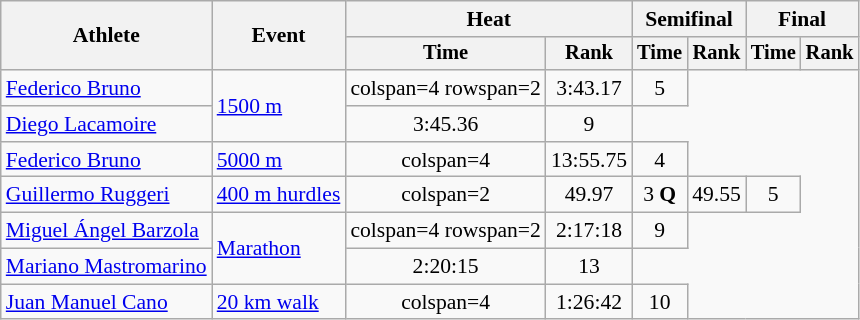<table class="wikitable" style="font-size:90%;text-align:center">
<tr>
<th rowspan=2>Athlete</th>
<th rowspan=2>Event</th>
<th colspan=2>Heat</th>
<th colspan=2>Semifinal</th>
<th colspan=2>Final</th>
</tr>
<tr style=font-size:95%>
<th>Time</th>
<th>Rank</th>
<th>Time</th>
<th>Rank</th>
<th>Time</th>
<th>Rank</th>
</tr>
<tr>
<td style="text-align:left"><a href='#'>Federico Bruno</a></td>
<td style="text-align:left" rowspan=2><a href='#'>1500 m</a></td>
<td>colspan=4 rowspan=2 </td>
<td>3:43.17</td>
<td>5</td>
</tr>
<tr>
<td style="text-align:left"><a href='#'>Diego Lacamoire</a></td>
<td>3:45.36</td>
<td>9</td>
</tr>
<tr>
<td style="text-align:left"><a href='#'>Federico Bruno</a></td>
<td style="text-align:left"><a href='#'>5000 m</a></td>
<td>colspan=4 </td>
<td>13:55.75</td>
<td>4</td>
</tr>
<tr>
<td style="text-align:left"><a href='#'>Guillermo Ruggeri</a></td>
<td style="text-align:left"><a href='#'>400 m hurdles</a></td>
<td>colspan=2 </td>
<td>49.97</td>
<td>3 <strong>Q</strong></td>
<td>49.55</td>
<td>5</td>
</tr>
<tr>
<td style="text-align:left"><a href='#'>Miguel Ángel Barzola</a></td>
<td style="text-align:left" rowspan=2><a href='#'>Marathon</a></td>
<td>colspan=4 rowspan=2 </td>
<td>2:17:18</td>
<td>9</td>
</tr>
<tr>
<td style="text-align:left"><a href='#'>Mariano Mastromarino</a></td>
<td>2:20:15</td>
<td>13</td>
</tr>
<tr>
<td style="text-align:left"><a href='#'>Juan Manuel Cano</a></td>
<td style="text-align:left"><a href='#'>20 km walk</a></td>
<td>colspan=4 </td>
<td>1:26:42</td>
<td>10</td>
</tr>
</table>
